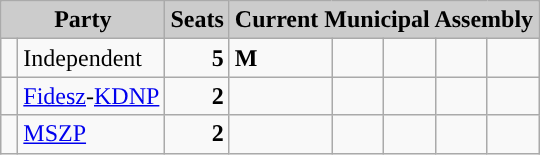<table class="wikitable">
<tr>
<th style="background:#ccc" colspan="2">Party</th>
<th style="background:#ccc">Seats</th>
<th style="background:#ccc" colspan="5">Current Municipal Assembly</th>
</tr>
<tr>
<td style="background-color: "> </td>
<td>Independent</td>
<td style="text-align: right"><strong>5</strong></td>
<td style="background-color: "><span><strong>M</strong></span></td>
<td style="background-color: "> </td>
<td style="background-color: "> </td>
<td style="background-color: "> </td>
<td style="background-color: "> </td>
</tr>
<tr>
<td style="background-color: "> </td>
<td><a href='#'>Fidesz</a>-<a href='#'>KDNP</a></td>
<td style="text-align: right"><strong>2</strong></td>
<td style="background-color: "> </td>
<td style="background-color: "> </td>
<td> </td>
<td> </td>
<td> </td>
</tr>
<tr>
<td style="background-color: "> </td>
<td><a href='#'>MSZP</a></td>
<td style="text-align: right"><strong>2</strong></td>
<td style="background-color: "> </td>
<td style="background-color: "> </td>
<td> </td>
<td> </td>
<td> </td>
</tr>
</table>
